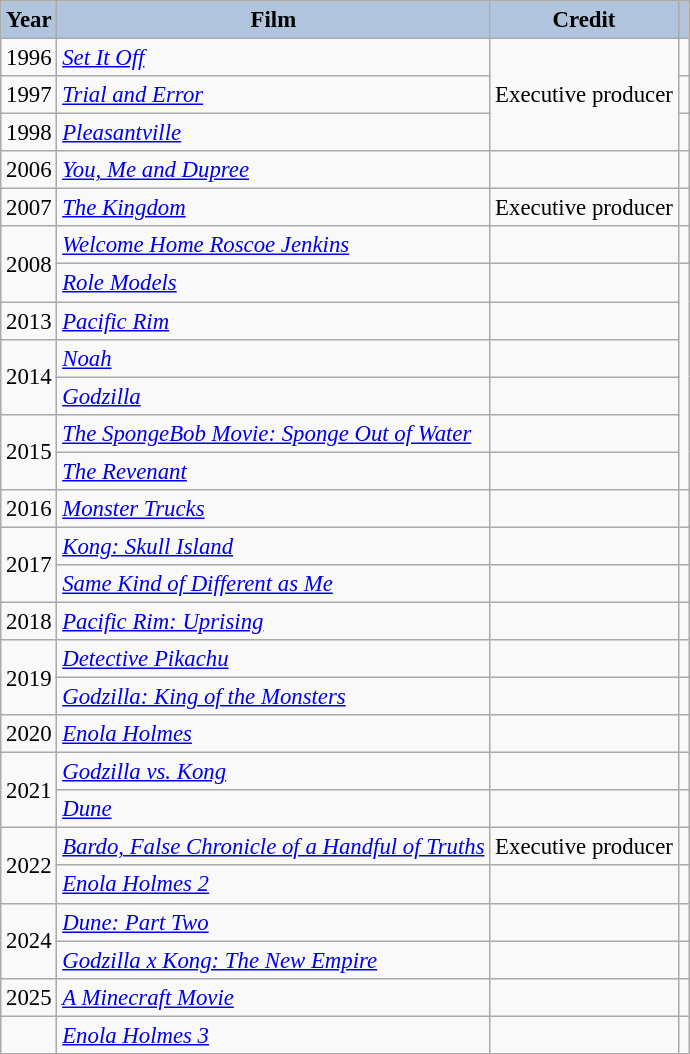<table class="wikitable" style="font-size:95%;">
<tr>
<th style="background:#B0C4DE;">Year</th>
<th style="background:#B0C4DE;">Film</th>
<th style="background:#B0C4DE;">Credit</th>
<th style="background:#B0C4DE;"></th>
</tr>
<tr>
<td>1996</td>
<td><em><a href='#'>Set It Off</a></em></td>
<td rowspan=3>Executive producer</td>
<td></td>
</tr>
<tr>
<td>1997</td>
<td><em><a href='#'>Trial and Error</a></em></td>
<td></td>
</tr>
<tr>
<td>1998</td>
<td><em><a href='#'>Pleasantville</a></em></td>
<td></td>
</tr>
<tr>
<td>2006</td>
<td><em><a href='#'>You, Me and Dupree</a></em></td>
<td></td>
<td></td>
</tr>
<tr>
<td>2007</td>
<td><em><a href='#'>The Kingdom</a></em></td>
<td>Executive producer</td>
<td></td>
</tr>
<tr>
<td rowspan=2>2008</td>
<td><em><a href='#'>Welcome Home Roscoe Jenkins</a></em></td>
<td></td>
<td></td>
</tr>
<tr>
<td><em><a href='#'>Role Models</a></em></td>
<td></td>
<td rowspan="6"></td>
</tr>
<tr>
<td>2013</td>
<td><em><a href='#'>Pacific Rim</a></em></td>
<td></td>
</tr>
<tr>
<td rowspan=2>2014</td>
<td><em><a href='#'>Noah</a></em></td>
<td></td>
</tr>
<tr>
<td><em><a href='#'>Godzilla</a></em></td>
<td></td>
</tr>
<tr>
<td rowspan=2>2015</td>
<td><em><a href='#'>The SpongeBob Movie: Sponge Out of Water</a></em></td>
<td></td>
</tr>
<tr>
<td><em><a href='#'>The Revenant</a></em></td>
<td></td>
</tr>
<tr>
<td>2016</td>
<td><em><a href='#'>Monster Trucks</a></em></td>
<td></td>
<td></td>
</tr>
<tr>
<td rowspan=2>2017</td>
<td><em><a href='#'>Kong: Skull Island</a></em></td>
<td></td>
<td></td>
</tr>
<tr>
<td><em><a href='#'>Same Kind of Different as Me</a></em></td>
<td></td>
<td></td>
</tr>
<tr>
<td>2018</td>
<td><em><a href='#'>Pacific Rim: Uprising</a></em></td>
<td></td>
<td></td>
</tr>
<tr>
<td rowspan=2>2019</td>
<td><em><a href='#'>Detective Pikachu</a></em></td>
<td></td>
<td></td>
</tr>
<tr>
<td><em><a href='#'>Godzilla: King of the Monsters</a></em></td>
<td></td>
<td></td>
</tr>
<tr>
<td>2020</td>
<td><em><a href='#'>Enola Holmes</a></em></td>
<td></td>
<td></td>
</tr>
<tr>
<td rowspan=2>2021</td>
<td><em><a href='#'>Godzilla vs. Kong</a></em></td>
<td></td>
<td></td>
</tr>
<tr>
<td><em><a href='#'>Dune</a></em></td>
<td></td>
<td></td>
</tr>
<tr>
<td rowspan=2>2022</td>
<td><em><a href='#'>Bardo, False Chronicle of a Handful of Truths</a></em></td>
<td>Executive producer</td>
<td></td>
</tr>
<tr>
<td><em><a href='#'>Enola Holmes 2</a></em></td>
<td></td>
<td></td>
</tr>
<tr>
<td rowspan="2">2024</td>
<td><em><a href='#'>Dune: Part Two</a></em></td>
<td></td>
<td></td>
</tr>
<tr>
<td><em><a href='#'>Godzilla x Kong: The New Empire</a></em></td>
<td></td>
<td></td>
</tr>
<tr>
<td>2025</td>
<td><em><a href='#'>A Minecraft Movie</a></em></td>
<td></td>
<td></td>
</tr>
<tr>
<td></td>
<td><em><a href='#'>Enola Holmes 3</a></em></td>
<td></td>
<td></td>
</tr>
</table>
